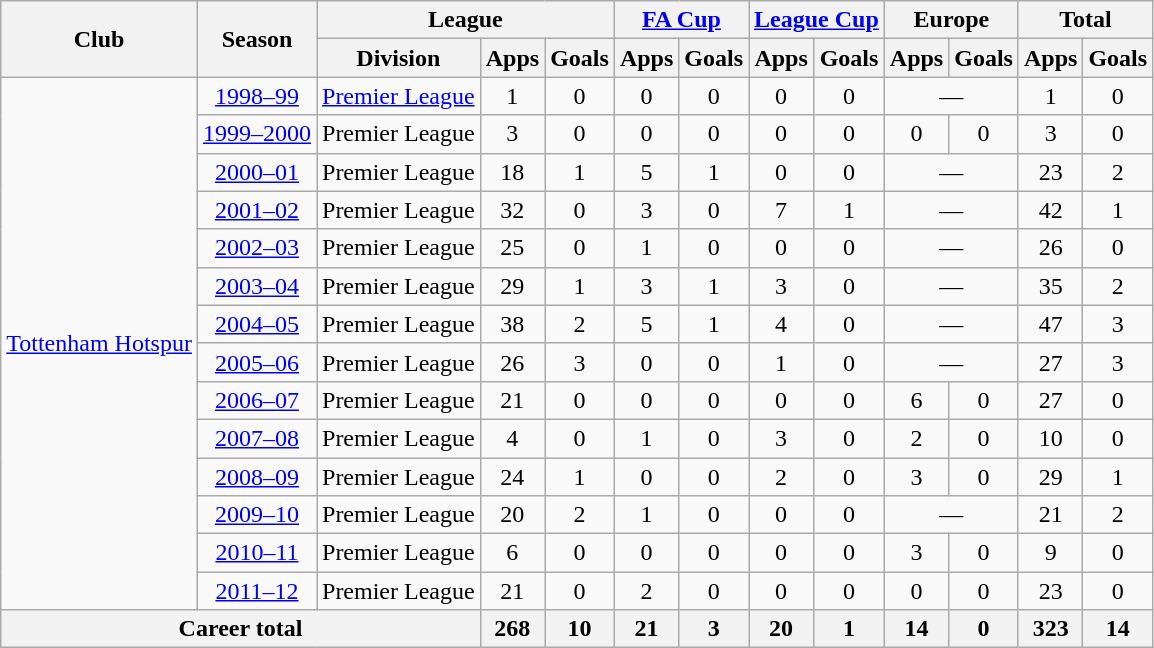<table class="wikitable" style="text-align:center;">
<tr>
<th rowspan="2">Club</th>
<th rowspan="2">Season</th>
<th colspan="3">League</th>
<th colspan="2"><a href='#'>FA Cup</a></th>
<th colspan="2"><a href='#'>League Cup</a></th>
<th colspan="2">Europe</th>
<th colspan="2">Total</th>
</tr>
<tr>
<th>Division</th>
<th>Apps</th>
<th>Goals</th>
<th>Apps</th>
<th>Goals</th>
<th>Apps</th>
<th>Goals</th>
<th>Apps</th>
<th>Goals</th>
<th>Apps</th>
<th>Goals</th>
</tr>
<tr>
<td rowspan="14"><a href='#'>Tottenham Hotspur</a></td>
<td><a href='#'>1998–99</a></td>
<td><a href='#'>Premier League</a></td>
<td>1</td>
<td>0</td>
<td>0</td>
<td>0</td>
<td>0</td>
<td>0</td>
<td colspan="2">—</td>
<td>1</td>
<td>0</td>
</tr>
<tr>
<td><a href='#'>1999–2000</a></td>
<td>Premier League</td>
<td>3</td>
<td>0</td>
<td>0</td>
<td>0</td>
<td>0</td>
<td>0</td>
<td>0</td>
<td>0</td>
<td>3</td>
<td>0</td>
</tr>
<tr>
<td><a href='#'>2000–01</a></td>
<td>Premier League</td>
<td>18</td>
<td>1</td>
<td>5</td>
<td>1</td>
<td>0</td>
<td>0</td>
<td colspan="2">—</td>
<td>23</td>
<td>2</td>
</tr>
<tr>
<td><a href='#'>2001–02</a></td>
<td>Premier League</td>
<td>32</td>
<td>0</td>
<td>3</td>
<td>0</td>
<td>7</td>
<td>1</td>
<td colspan="2">—</td>
<td>42</td>
<td>1</td>
</tr>
<tr>
<td><a href='#'>2002–03</a></td>
<td>Premier League</td>
<td>25</td>
<td>0</td>
<td>1</td>
<td>0</td>
<td>0</td>
<td>0</td>
<td colspan="2">—</td>
<td>26</td>
<td>0</td>
</tr>
<tr>
<td><a href='#'>2003–04</a></td>
<td>Premier League</td>
<td>29</td>
<td>1</td>
<td>3</td>
<td>1</td>
<td>3</td>
<td>0</td>
<td colspan="2">—</td>
<td>35</td>
<td>2</td>
</tr>
<tr>
<td><a href='#'>2004–05</a></td>
<td>Premier League</td>
<td>38</td>
<td>2</td>
<td>5</td>
<td>1</td>
<td>4</td>
<td>0</td>
<td colspan="2">—</td>
<td>47</td>
<td>3</td>
</tr>
<tr>
<td><a href='#'>2005–06</a></td>
<td>Premier League</td>
<td>26</td>
<td>3</td>
<td>0</td>
<td>0</td>
<td>1</td>
<td>0</td>
<td colspan="2">—</td>
<td>27</td>
<td>3</td>
</tr>
<tr>
<td><a href='#'>2006–07</a></td>
<td>Premier League</td>
<td>21</td>
<td>0</td>
<td>0</td>
<td>0</td>
<td>0</td>
<td>0</td>
<td>6</td>
<td>0</td>
<td>27</td>
<td>0</td>
</tr>
<tr>
<td><a href='#'>2007–08</a></td>
<td>Premier League</td>
<td>4</td>
<td>0</td>
<td>1</td>
<td>0</td>
<td>3</td>
<td>0</td>
<td>2</td>
<td>0</td>
<td>10</td>
<td>0</td>
</tr>
<tr>
<td><a href='#'>2008–09</a></td>
<td>Premier League</td>
<td>24</td>
<td>1</td>
<td>0</td>
<td>0</td>
<td>2</td>
<td>0</td>
<td>3</td>
<td>0</td>
<td>29</td>
<td>1</td>
</tr>
<tr>
<td><a href='#'>2009–10</a></td>
<td>Premier League</td>
<td>20</td>
<td>2</td>
<td>1</td>
<td>0</td>
<td>0</td>
<td>0</td>
<td colspan="2">—</td>
<td>21</td>
<td>2</td>
</tr>
<tr>
<td><a href='#'>2010–11</a></td>
<td>Premier League</td>
<td>6</td>
<td>0</td>
<td>0</td>
<td>0</td>
<td>0</td>
<td>0</td>
<td>3</td>
<td>0</td>
<td>9</td>
<td>0</td>
</tr>
<tr>
<td><a href='#'>2011–12</a></td>
<td>Premier League</td>
<td>21</td>
<td>0</td>
<td>2</td>
<td>0</td>
<td>0</td>
<td>0</td>
<td>0</td>
<td>0</td>
<td>23</td>
<td>0</td>
</tr>
<tr>
<th colspan="3">Career total</th>
<th>268</th>
<th>10</th>
<th>21</th>
<th>3</th>
<th>20</th>
<th>1</th>
<th>14</th>
<th>0</th>
<th>323</th>
<th>14</th>
</tr>
</table>
